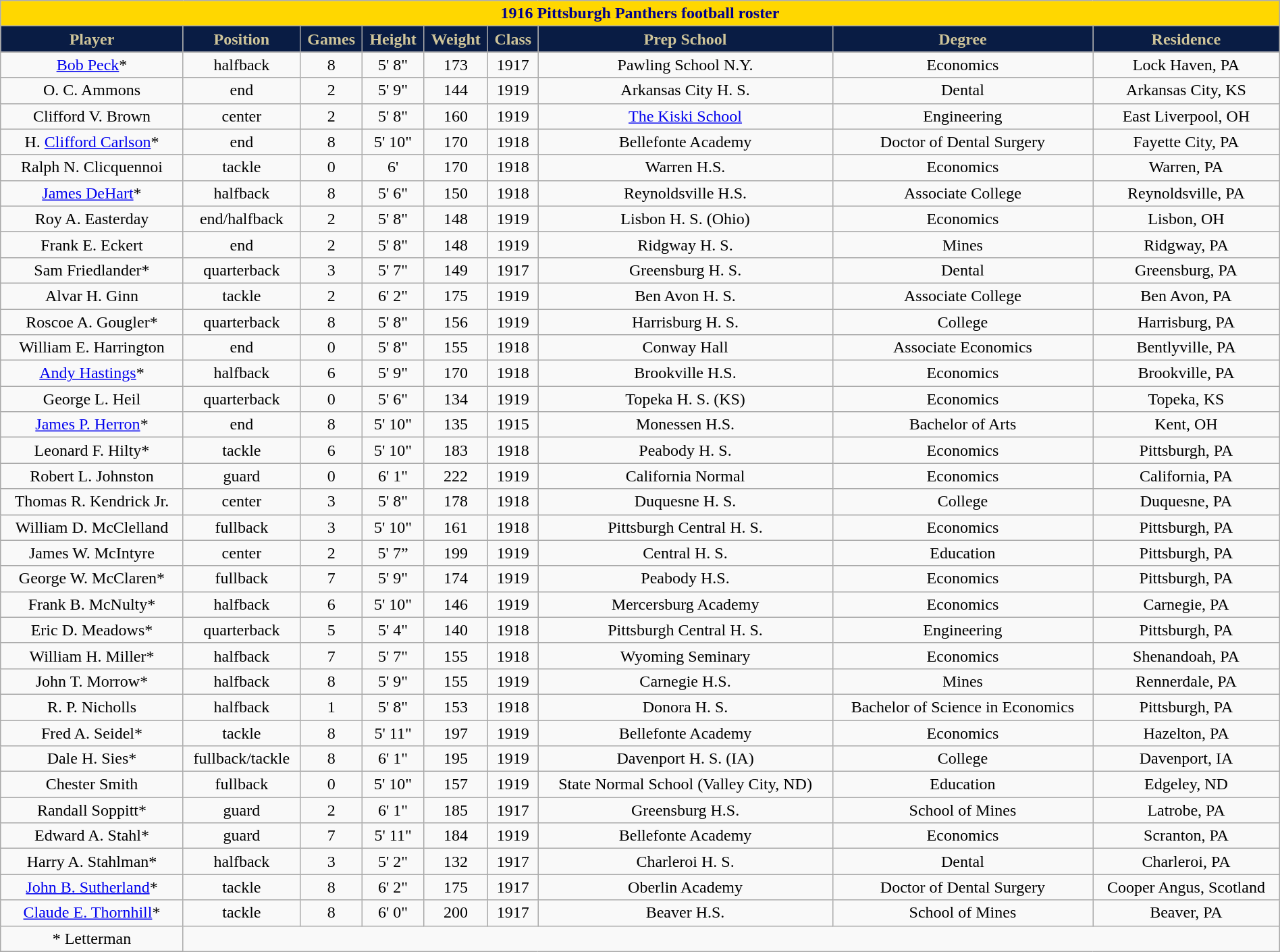<table class="wikitable collapsible collapsed" style="margin: left; text-align:right; width:100%;">
<tr>
<th colspan="10" ; style="background:gold; color:darkblue; text-align: center;"><strong>1916 Pittsburgh Panthers football roster</strong></th>
</tr>
<tr align="center"  style="background:#091C44; color:#CEC499;">
<td><strong>Player</strong></td>
<td><strong>Position</strong></td>
<td><strong>Games</strong></td>
<td><strong>Height</strong></td>
<td><strong>Weight</strong></td>
<td><strong>Class</strong></td>
<td><strong>Prep School</strong></td>
<td><strong>Degree</strong></td>
<td><strong>Residence</strong></td>
</tr>
<tr align="center" bgcolor="">
<td><a href='#'>Bob Peck</a>*</td>
<td>halfback</td>
<td>8</td>
<td>5' 8"</td>
<td>173</td>
<td>1917</td>
<td>Pawling School N.Y.</td>
<td>Economics</td>
<td>Lock Haven, PA</td>
</tr>
<tr align="center" bgcolor="">
<td>O. C. Ammons</td>
<td>end</td>
<td>2</td>
<td>5' 9"</td>
<td>144</td>
<td>1919</td>
<td>Arkansas City H. S.</td>
<td>Dental</td>
<td>Arkansas City, KS</td>
</tr>
<tr align="center" bgcolor="">
<td>Clifford V. Brown</td>
<td>center</td>
<td>2</td>
<td>5' 8"</td>
<td>160</td>
<td>1919</td>
<td><a href='#'>The Kiski School</a></td>
<td>Engineering</td>
<td>East Liverpool, OH</td>
</tr>
<tr align="center" bgcolor="">
<td>H. <a href='#'>Clifford Carlson</a>*</td>
<td>end</td>
<td>8</td>
<td>5' 10"</td>
<td>170</td>
<td>1918</td>
<td>Bellefonte Academy</td>
<td>Doctor of Dental Surgery</td>
<td>Fayette City, PA</td>
</tr>
<tr align="center" bgcolor="">
<td>Ralph N. Clicquennoi</td>
<td>tackle</td>
<td>0</td>
<td>6'</td>
<td>170</td>
<td>1918</td>
<td>Warren H.S.</td>
<td>Economics</td>
<td>Warren, PA</td>
</tr>
<tr align="center" bgcolor="">
<td><a href='#'>James DeHart</a>*</td>
<td>halfback</td>
<td>8</td>
<td>5' 6"</td>
<td>150</td>
<td>1918</td>
<td>Reynoldsville H.S.</td>
<td>Associate College</td>
<td>Reynoldsville, PA</td>
</tr>
<tr align="center" bgcolor="">
<td>Roy A. Easterday</td>
<td>end/halfback</td>
<td>2</td>
<td>5' 8"</td>
<td>148</td>
<td>1919</td>
<td>Lisbon H. S. (Ohio)</td>
<td>Economics</td>
<td>Lisbon, OH</td>
</tr>
<tr align="center" bgcolor="">
<td>Frank E. Eckert</td>
<td>end</td>
<td>2</td>
<td>5' 8"</td>
<td>148</td>
<td>1919</td>
<td>Ridgway H. S.</td>
<td>Mines</td>
<td>Ridgway, PA</td>
</tr>
<tr align="center" bgcolor="">
<td>Sam Friedlander*</td>
<td>quarterback</td>
<td>3</td>
<td>5' 7"</td>
<td>149</td>
<td>1917</td>
<td>Greensburg H. S.</td>
<td>Dental</td>
<td>Greensburg, PA</td>
</tr>
<tr align="center" bgcolor="">
<td>Alvar H. Ginn</td>
<td>tackle</td>
<td>2</td>
<td>6' 2"</td>
<td>175</td>
<td>1919</td>
<td>Ben Avon H. S.</td>
<td>Associate College</td>
<td>Ben Avon, PA</td>
</tr>
<tr align="center" bgcolor="">
<td>Roscoe A. Gougler*</td>
<td>quarterback</td>
<td>8</td>
<td>5' 8"</td>
<td>156</td>
<td>1919</td>
<td>Harrisburg H. S.</td>
<td>College</td>
<td>Harrisburg, PA</td>
</tr>
<tr align="center" bgcolor="">
<td>William E. Harrington</td>
<td>end</td>
<td>0</td>
<td>5' 8"</td>
<td>155</td>
<td>1918</td>
<td>Conway Hall</td>
<td>Associate Economics</td>
<td>Bentlyville, PA</td>
</tr>
<tr align="center" bgcolor="">
<td><a href='#'>Andy Hastings</a>*</td>
<td>halfback</td>
<td>6</td>
<td>5' 9"</td>
<td>170</td>
<td>1918</td>
<td>Brookville H.S.</td>
<td>Economics</td>
<td>Brookville, PA</td>
</tr>
<tr align="center" bgcolor="">
<td>George L. Heil</td>
<td>quarterback</td>
<td>0</td>
<td>5' 6"</td>
<td>134</td>
<td>1919</td>
<td>Topeka H. S. (KS)</td>
<td>Economics</td>
<td>Topeka, KS</td>
</tr>
<tr align="center" bgcolor="">
<td><a href='#'>James P. Herron</a>*</td>
<td>end</td>
<td>8</td>
<td>5' 10"</td>
<td>135</td>
<td>1915</td>
<td>Monessen H.S.</td>
<td>Bachelor of Arts</td>
<td>Kent, OH</td>
</tr>
<tr align="center" bgcolor="">
<td>Leonard F. Hilty*</td>
<td>tackle</td>
<td>6</td>
<td>5' 10"</td>
<td>183</td>
<td>1918</td>
<td>Peabody H. S.</td>
<td>Economics</td>
<td>Pittsburgh, PA</td>
</tr>
<tr align="center" bgcolor="">
<td>Robert L. Johnston</td>
<td>guard</td>
<td>0</td>
<td>6' 1"</td>
<td>222</td>
<td>1919</td>
<td>California Normal</td>
<td>Economics</td>
<td>California, PA</td>
</tr>
<tr align="center" bgcolor="">
<td>Thomas R. Kendrick Jr.</td>
<td>center</td>
<td>3</td>
<td>5' 8"</td>
<td>178</td>
<td>1918</td>
<td>Duquesne H. S.</td>
<td>College</td>
<td>Duquesne, PA</td>
</tr>
<tr align="center" bgcolor="">
<td>William D. McClelland</td>
<td>fullback</td>
<td>3</td>
<td>5' 10"</td>
<td>161</td>
<td>1918</td>
<td>Pittsburgh Central H. S.</td>
<td>Economics</td>
<td>Pittsburgh, PA</td>
</tr>
<tr align="center" bgcolor="">
<td>James W. McIntyre</td>
<td>center</td>
<td>2</td>
<td>5' 7”</td>
<td>199</td>
<td>1919</td>
<td>Central H. S.</td>
<td>Education</td>
<td>Pittsburgh, PA</td>
</tr>
<tr align="center" bgcolor="">
<td>George W. McClaren*</td>
<td>fullback</td>
<td>7</td>
<td>5' 9"</td>
<td>174</td>
<td>1919</td>
<td>Peabody H.S.</td>
<td>Economics</td>
<td>Pittsburgh, PA</td>
</tr>
<tr align="center" bgcolor="">
<td>Frank B. McNulty*</td>
<td>halfback</td>
<td>6</td>
<td>5' 10"</td>
<td>146</td>
<td>1919</td>
<td>Mercersburg Academy</td>
<td>Economics</td>
<td>Carnegie, PA</td>
</tr>
<tr align="center" bgcolor="">
<td>Eric D. Meadows*</td>
<td>quarterback</td>
<td>5</td>
<td>5' 4"</td>
<td>140</td>
<td>1918</td>
<td>Pittsburgh Central H. S.</td>
<td>Engineering</td>
<td>Pittsburgh, PA</td>
</tr>
<tr align="center" bgcolor="">
<td>William H. Miller*</td>
<td>halfback</td>
<td>7</td>
<td>5' 7"</td>
<td>155</td>
<td>1918</td>
<td>Wyoming Seminary</td>
<td>Economics</td>
<td>Shenandoah, PA</td>
</tr>
<tr align="center" bgcolor="">
<td>John T. Morrow*</td>
<td>halfback</td>
<td>8</td>
<td>5' 9"</td>
<td>155</td>
<td>1919</td>
<td>Carnegie H.S.</td>
<td>Mines</td>
<td>Rennerdale, PA</td>
</tr>
<tr align="center" bgcolor="">
<td>R. P. Nicholls</td>
<td>halfback</td>
<td>1</td>
<td>5' 8"</td>
<td>153</td>
<td>1918</td>
<td>Donora H. S.</td>
<td>Bachelor of Science in Economics</td>
<td>Pittsburgh, PA</td>
</tr>
<tr align="center" bgcolor="">
<td>Fred A. Seidel*</td>
<td>tackle</td>
<td>8</td>
<td>5' 11"</td>
<td>197</td>
<td>1919</td>
<td>Bellefonte Academy</td>
<td>Economics</td>
<td>Hazelton, PA</td>
</tr>
<tr align="center" bgcolor="">
<td>Dale H. Sies*</td>
<td>fullback/tackle</td>
<td>8</td>
<td>6' 1"</td>
<td>195</td>
<td>1919</td>
<td>Davenport H. S. (IA)</td>
<td>College</td>
<td>Davenport, IA</td>
</tr>
<tr align="center" bgcolor="">
<td>Chester Smith</td>
<td>fullback</td>
<td>0</td>
<td>5' 10"</td>
<td>157</td>
<td>1919</td>
<td>State Normal School (Valley City, ND)</td>
<td>Education</td>
<td>Edgeley, ND</td>
</tr>
<tr align="center" bgcolor="">
<td>Randall Soppitt*</td>
<td>guard</td>
<td>2</td>
<td>6' 1"</td>
<td>185</td>
<td>1917</td>
<td>Greensburg H.S.</td>
<td>School of Mines</td>
<td>Latrobe, PA</td>
</tr>
<tr align="center" bgcolor=>
<td>Edward A. Stahl*</td>
<td>guard</td>
<td>7</td>
<td>5' 11"</td>
<td>184</td>
<td>1919</td>
<td>Bellefonte Academy</td>
<td>Economics</td>
<td>Scranton, PA</td>
</tr>
<tr align="center" bgcolor=>
<td>Harry A. Stahlman*</td>
<td>halfback</td>
<td>3</td>
<td>5' 2"</td>
<td>132</td>
<td>1917</td>
<td>Charleroi H. S.</td>
<td>Dental</td>
<td>Charleroi, PA</td>
</tr>
<tr align="center" bgcolor=>
<td><a href='#'>John B. Sutherland</a>*</td>
<td>tackle</td>
<td>8</td>
<td>6' 2"</td>
<td>175</td>
<td>1917</td>
<td>Oberlin Academy</td>
<td>Doctor of Dental Surgery</td>
<td>Cooper Angus, Scotland</td>
</tr>
<tr align="center" bgcolor="">
<td><a href='#'>Claude E. Thornhill</a>*</td>
<td>tackle</td>
<td>8</td>
<td>6' 0"</td>
<td>200</td>
<td>1917</td>
<td>Beaver H.S.</td>
<td>School of Mines</td>
<td>Beaver, PA</td>
</tr>
<tr align="center" bgcolor="">
<td>* Letterman</td>
</tr>
<tr align="center" bgcolor=>
</tr>
</table>
